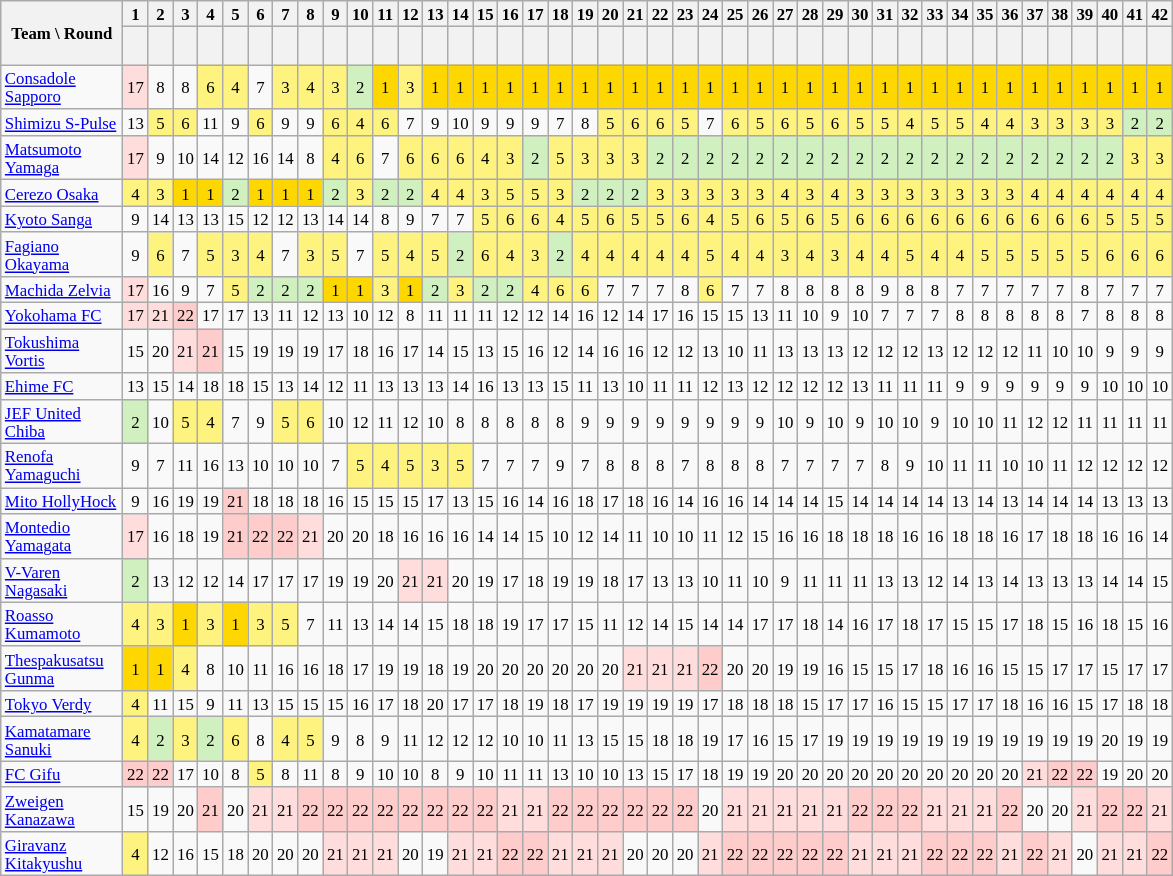<table class="wikitable sortable" style="font-size: 70%; text-align:center;">
<tr>
<th rowspan="2" style="width:76px;">Team \ Round</th>
<th align=center>1</th>
<th align=center>2</th>
<th align=center>3</th>
<th align=center>4</th>
<th align=center>5</th>
<th align=center>6</th>
<th align=center>7</th>
<th align=center>8</th>
<th align=center>9</th>
<th align=center>10</th>
<th align=center>11</th>
<th align=center>12</th>
<th align=center>13</th>
<th align=center>14</th>
<th align=center>15</th>
<th align=center>16</th>
<th align=center>17</th>
<th align=center>18</th>
<th align=center>19</th>
<th align=center>20</th>
<th align=center>21</th>
<th align=center>22</th>
<th align=center>23</th>
<th align=center>24</th>
<th align=center>25</th>
<th align=center>26</th>
<th align=center>27</th>
<th align=center>28</th>
<th align=center>29</th>
<th align=center>30</th>
<th align=center>31</th>
<th align=center>32</th>
<th align=center>33</th>
<th align=center>34</th>
<th align=center>35</th>
<th align=center>36</th>
<th align=center>37</th>
<th align=center>38</th>
<th align=center>39</th>
<th align=center>40</th>
<th align=center>41</th>
<th align=center>42</th>
</tr>
<tr>
<th style="text-align:center; height:20px;"></th>
<th align=center></th>
<th align=center></th>
<th align=center></th>
<th align=center></th>
<th align=center></th>
<th align=center></th>
<th align=center></th>
<th align=center></th>
<th align=center></th>
<th align=center></th>
<th align=center></th>
<th align=center></th>
<th align=center></th>
<th align=center></th>
<th align=center></th>
<th align=center></th>
<th align=center></th>
<th align=center></th>
<th align=center></th>
<th align=center></th>
<th align=center></th>
<th align=center></th>
<th align=center></th>
<th align=center></th>
<th align=center></th>
<th align=center></th>
<th align=center></th>
<th align=center></th>
<th align=center></th>
<th align=center></th>
<th align=center></th>
<th align=center></th>
<th align=center></th>
<th align=center></th>
<th align=center></th>
<th align=center></th>
<th align=center></th>
<th align=center></th>
<th align=center></th>
<th align=center></th>
<th align=center></th>
</tr>
<tr align=center>
<td align=left><a href='#'>Consadole Sapporo</a></td>
<td style="background:#FFDDDD">17</td>
<td>8</td>
<td>8</td>
<td style="background:#FFF380">6</td>
<td style="background:#FFF380">4</td>
<td>7</td>
<td style="background:#FFF380">3</td>
<td style="background:#FFF380">4</td>
<td style="background:#FFF380">3</td>
<td style="background:#D0F0C0">2</td>
<td style="background:gold;">1</td>
<td style="background:#FFF380">3</td>
<td style="background:gold;">1</td>
<td style="background:gold;">1</td>
<td style="background:gold;">1</td>
<td style="background:gold;">1</td>
<td style="background:gold;">1</td>
<td style="background:gold;">1</td>
<td style="background:gold;">1</td>
<td style="background:gold;">1</td>
<td style="background:gold;">1</td>
<td style="background:gold;">1</td>
<td style="background:gold;">1</td>
<td style="background:gold;">1</td>
<td style="background:gold;">1</td>
<td style="background:gold;">1</td>
<td style="background:gold;">1</td>
<td style="background:gold;">1</td>
<td style="background:gold;">1</td>
<td style="background:gold;">1</td>
<td style="background:gold;">1</td>
<td style="background:gold;">1</td>
<td style="background:gold;">1</td>
<td style="background:gold;">1</td>
<td style="background:gold;">1</td>
<td style="background:gold;">1</td>
<td style="background:gold;">1</td>
<td style="background:gold;">1</td>
<td style="background:gold;">1</td>
<td style="background:gold;">1</td>
<td style="background:gold;">1</td>
<td style="background:gold;">1</td>
</tr>
<tr align=center>
<td align=left><a href='#'>Shimizu S-Pulse</a></td>
<td>13</td>
<td style="background:#FFF380">5</td>
<td style="background:#FFF380">6</td>
<td>11</td>
<td>9</td>
<td style="background:#FFF380">6</td>
<td>9</td>
<td>9</td>
<td style="background:#FFF380">6</td>
<td style="background:#FFF380">4</td>
<td style="background:#FFF380">6</td>
<td>7</td>
<td>9</td>
<td>10</td>
<td>9</td>
<td>9</td>
<td>9</td>
<td>7</td>
<td>8</td>
<td style="background:#FFF380">5</td>
<td style="background:#FFF380">6</td>
<td style="background:#FFF380">6</td>
<td style="background:#FFF380">5</td>
<td>7</td>
<td style="background:#FFF380">6</td>
<td style="background:#FFF380">5</td>
<td style="background:#FFF380">6</td>
<td style="background:#FFF380">5</td>
<td style="background:#FFF380">6</td>
<td style="background:#FFF380">5</td>
<td style="background:#FFF380">5</td>
<td style="background:#FFF380">4</td>
<td style="background:#FFF380">5</td>
<td style="background:#FFF380">5</td>
<td style="background:#FFF380">4</td>
<td style="background:#FFF380">4</td>
<td style="background:#FFF380">3</td>
<td style="background:#FFF380">3</td>
<td style="background:#FFF380">3</td>
<td style="background:#FFF380">3</td>
<td style="background:#D0F0C0">2</td>
<td style="background:#D0F0C0">2</td>
</tr>
<tr align=center>
<td align=left><a href='#'>Matsumoto Yamaga</a></td>
<td style="background:#FFDDDD">17</td>
<td>9</td>
<td>10</td>
<td>14</td>
<td>12</td>
<td>16</td>
<td>14</td>
<td>8</td>
<td style="background:#FFF380">4</td>
<td style="background:#FFF380">6</td>
<td>7</td>
<td style="background:#FFF380">6</td>
<td style="background:#FFF380">6</td>
<td style="background:#FFF380">6</td>
<td style="background:#FFF380">4</td>
<td style="background:#FFF380">3</td>
<td style="background:#D0F0C0">2</td>
<td style="background:#FFF380">5</td>
<td style="background:#FFF380">3</td>
<td style="background:#FFF380">3</td>
<td style="background:#FFF380">3</td>
<td style="background:#D0F0C0">2</td>
<td style="background:#D0F0C0">2</td>
<td style="background:#D0F0C0">2</td>
<td style="background:#D0F0C0">2</td>
<td style="background:#D0F0C0">2</td>
<td style="background:#D0F0C0">2</td>
<td style="background:#D0F0C0">2</td>
<td style="background:#D0F0C0">2</td>
<td style="background:#D0F0C0">2</td>
<td style="background:#D0F0C0">2</td>
<td style="background:#D0F0C0">2</td>
<td style="background:#D0F0C0">2</td>
<td style="background:#D0F0C0">2</td>
<td style="background:#D0F0C0">2</td>
<td style="background:#D0F0C0">2</td>
<td style="background:#D0F0C0">2</td>
<td style="background:#D0F0C0">2</td>
<td style="background:#D0F0C0">2</td>
<td style="background:#D0F0C0">2</td>
<td style="background:#FFF380">3</td>
<td style="background:#FFF380">3</td>
</tr>
<tr align=center>
<td align=left><a href='#'>Cerezo Osaka</a></td>
<td style="background:#FFF380">4</td>
<td style="background:#FFF380">3</td>
<td style="background:gold;">1</td>
<td style="background:gold;">1</td>
<td style="background:#D0F0C0">2</td>
<td style="background:gold;">1</td>
<td style="background:gold;">1</td>
<td style="background:gold;">1</td>
<td style="background:#D0F0C0">2</td>
<td style="background:#FFF380">3</td>
<td style="background:#D0F0C0">2</td>
<td style="background:#D0F0C0">2</td>
<td style="background:#FFF380">4</td>
<td style="background:#FFF380">4</td>
<td style="background:#FFF380">3</td>
<td style="background:#FFF380">5</td>
<td style="background:#FFF380">5</td>
<td style="background:#FFF380">3</td>
<td style="background:#D0F0C0">2</td>
<td style="background:#D0F0C0">2</td>
<td style="background:#D0F0C0">2</td>
<td style="background:#FFF380">3</td>
<td style="background:#FFF380">3</td>
<td style="background:#FFF380">3</td>
<td style="background:#FFF380">3</td>
<td style="background:#FFF380">3</td>
<td style="background:#FFF380">4</td>
<td style="background:#FFF380">3</td>
<td style="background:#FFF380">4</td>
<td style="background:#FFF380">3</td>
<td style="background:#FFF380">3</td>
<td style="background:#FFF380">3</td>
<td style="background:#FFF380">3</td>
<td style="background:#FFF380">3</td>
<td style="background:#FFF380">3</td>
<td style="background:#FFF380">3</td>
<td style="background:#FFF380">4</td>
<td style="background:#FFF380">4</td>
<td style="background:#FFF380">4</td>
<td style="background:#FFF380">4</td>
<td style="background:#FFF380">4</td>
<td style="background:#FFF380">4</td>
</tr>
<tr align=center>
<td align=left><a href='#'>Kyoto Sanga</a></td>
<td>9</td>
<td>14</td>
<td>13</td>
<td>13</td>
<td>15</td>
<td>12</td>
<td>12</td>
<td>13</td>
<td>14</td>
<td>14</td>
<td>8</td>
<td>9</td>
<td>7</td>
<td>7</td>
<td style="background:#FFF380">5</td>
<td style="background:#FFF380">6</td>
<td style="background:#FFF380">6</td>
<td style="background:#FFF380">4</td>
<td style="background:#FFF380">5</td>
<td style="background:#FFF380">6</td>
<td style="background:#FFF380">5</td>
<td style="background:#FFF380">5</td>
<td style="background:#FFF380">6</td>
<td style="background:#FFF380">4</td>
<td style="background:#FFF380">5</td>
<td style="background:#FFF380">6</td>
<td style="background:#FFF380">5</td>
<td style="background:#FFF380">6</td>
<td style="background:#FFF380">5</td>
<td style="background:#FFF380">6</td>
<td style="background:#FFF380">6</td>
<td style="background:#FFF380">6</td>
<td style="background:#FFF380">6</td>
<td style="background:#FFF380">6</td>
<td style="background:#FFF380">6</td>
<td style="background:#FFF380">6</td>
<td style="background:#FFF380">6</td>
<td style="background:#FFF380">6</td>
<td style="background:#FFF380">6</td>
<td style="background:#FFF380">5</td>
<td style="background:#FFF380">5</td>
<td style="background:#FFF380">5</td>
</tr>
<tr align=center>
<td align=left><a href='#'>Fagiano Okayama</a></td>
<td>9</td>
<td style="background:#FFF380">6</td>
<td>7</td>
<td style="background:#FFF380">5</td>
<td style="background:#FFF380">3</td>
<td style="background:#FFF380">4</td>
<td>7</td>
<td style="background:#FFF380">3</td>
<td style="background:#FFF380">5</td>
<td>7</td>
<td style="background:#FFF380">5</td>
<td style="background:#FFF380">4</td>
<td style="background:#FFF380">5</td>
<td style="background:#D0F0C0">2</td>
<td style="background:#FFF380">6</td>
<td style="background:#FFF380">4</td>
<td style="background:#FFF380">3</td>
<td style="background:#D0F0C0">2</td>
<td style="background:#FFF380">4</td>
<td style="background:#FFF380">4</td>
<td style="background:#FFF380">4</td>
<td style="background:#FFF380">4</td>
<td style="background:#FFF380">4</td>
<td style="background:#FFF380">5</td>
<td style="background:#FFF380">4</td>
<td style="background:#FFF380">4</td>
<td style="background:#FFF380">3</td>
<td style="background:#FFF380">4</td>
<td style="background:#FFF380">3</td>
<td style="background:#FFF380">4</td>
<td style="background:#FFF380">4</td>
<td style="background:#FFF380">5</td>
<td style="background:#FFF380">4</td>
<td style="background:#FFF380">4</td>
<td style="background:#FFF380">5</td>
<td style="background:#FFF380">5</td>
<td style="background:#FFF380">5</td>
<td style="background:#FFF380">5</td>
<td style="background:#FFF380">5</td>
<td style="background:#FFF380">6</td>
<td style="background:#FFF380">6</td>
<td style="background:#FFF380">6</td>
</tr>
<tr align=center>
<td align=left><a href='#'>Machida Zelvia</a></td>
<td style="background:#FFDDDD">17</td>
<td>16</td>
<td>9</td>
<td>7</td>
<td style="background:#FFF380">5</td>
<td style="background:#D0F0C0">2</td>
<td style="background:#D0F0C0">2</td>
<td style="background:#D0F0C0">2</td>
<td style="background:gold;">1</td>
<td style="background:gold;">1</td>
<td style="background:#FFF380">3</td>
<td style="background:gold;">1</td>
<td style="background:#D0F0C0">2</td>
<td style="background:#FFF380">3</td>
<td style="background:#D0F0C0">2</td>
<td style="background:#D0F0C0">2</td>
<td style="background:#FFF380">4</td>
<td style="background:#FFF380">6</td>
<td style="background:#FFF380">6</td>
<td>7</td>
<td>7</td>
<td>7</td>
<td>8</td>
<td style="background:#FFF380">6</td>
<td>7</td>
<td>7</td>
<td>8</td>
<td>8</td>
<td>8</td>
<td>8</td>
<td>9</td>
<td>8</td>
<td>8</td>
<td>7</td>
<td>7</td>
<td>7</td>
<td>7</td>
<td>7</td>
<td>8</td>
<td>7</td>
<td>7</td>
<td>7</td>
</tr>
<tr align=center>
<td align=left><a href='#'>Yokohama FC</a></td>
<td style="background:#FFDDDD">17</td>
<td style="background:#FFDDDD">21</td>
<td style="background:#fcc;">22</td>
<td>17</td>
<td>17</td>
<td>13</td>
<td>11</td>
<td>12</td>
<td>13</td>
<td>10</td>
<td>12</td>
<td>8</td>
<td>11</td>
<td>11</td>
<td>11</td>
<td>12</td>
<td>12</td>
<td>14</td>
<td>16</td>
<td>12</td>
<td>14</td>
<td>17</td>
<td>16</td>
<td>15</td>
<td>15</td>
<td>13</td>
<td>11</td>
<td>10</td>
<td>9</td>
<td>10</td>
<td>7</td>
<td>7</td>
<td>7</td>
<td>8</td>
<td>8</td>
<td>8</td>
<td>8</td>
<td>8</td>
<td>7</td>
<td>8</td>
<td>8</td>
<td>8</td>
</tr>
<tr align=center>
<td align=left><a href='#'>Tokushima Vortis</a></td>
<td>15</td>
<td>20</td>
<td style="background:#FFDDDD">21</td>
<td style="background:#fcc;">21</td>
<td>15</td>
<td>19</td>
<td>19</td>
<td>19</td>
<td>17</td>
<td>18</td>
<td>16</td>
<td>17</td>
<td>14</td>
<td>15</td>
<td>13</td>
<td>15</td>
<td>16</td>
<td>12</td>
<td>14</td>
<td>16</td>
<td>16</td>
<td>12</td>
<td>12</td>
<td>13</td>
<td>10</td>
<td>11</td>
<td>13</td>
<td>13</td>
<td>13</td>
<td>12</td>
<td>12</td>
<td>12</td>
<td>13</td>
<td>12</td>
<td>12</td>
<td>12</td>
<td>11</td>
<td>10</td>
<td>10</td>
<td>9</td>
<td>9</td>
<td>9</td>
</tr>
<tr align=center>
<td align=left><a href='#'>Ehime FC</a></td>
<td>13</td>
<td>15</td>
<td>14</td>
<td>18</td>
<td>18</td>
<td>15</td>
<td>13</td>
<td>14</td>
<td>12</td>
<td>11</td>
<td>13</td>
<td>13</td>
<td>13</td>
<td>14</td>
<td>16</td>
<td>13</td>
<td>13</td>
<td>15</td>
<td>11</td>
<td>13</td>
<td>10</td>
<td>11</td>
<td>11</td>
<td>12</td>
<td>13</td>
<td>12</td>
<td>12</td>
<td>12</td>
<td>12</td>
<td>13</td>
<td>11</td>
<td>11</td>
<td>11</td>
<td>9</td>
<td>9</td>
<td>9</td>
<td>9</td>
<td>9</td>
<td>9</td>
<td>10</td>
<td>10</td>
<td>10</td>
</tr>
<tr align=center>
<td align=left><a href='#'>JEF United Chiba</a></td>
<td style="background:#D0F0C0">2</td>
<td>10</td>
<td style="background:#FFF380">5</td>
<td style="background:#FFF380">4</td>
<td>7</td>
<td>9</td>
<td style="background:#FFF380">5</td>
<td style="background:#FFF380">6</td>
<td>10</td>
<td>12</td>
<td>11</td>
<td>12</td>
<td>10</td>
<td>8</td>
<td>8</td>
<td>8</td>
<td>8</td>
<td>8</td>
<td>9</td>
<td>9</td>
<td>9</td>
<td>9</td>
<td>9</td>
<td>9</td>
<td>9</td>
<td>9</td>
<td>10</td>
<td>9</td>
<td>10</td>
<td>9</td>
<td>10</td>
<td>10</td>
<td>9</td>
<td>10</td>
<td>10</td>
<td>11</td>
<td>12</td>
<td>12</td>
<td>11</td>
<td>11</td>
<td>11</td>
<td>11</td>
</tr>
<tr align=center>
<td align=left><a href='#'>Renofa Yamaguchi</a></td>
<td>9</td>
<td>7</td>
<td>11</td>
<td>16</td>
<td>13</td>
<td>10</td>
<td>10</td>
<td>10</td>
<td>7</td>
<td style="background:#FFF380">5</td>
<td style="background:#FFF380">4</td>
<td style="background:#FFF380">5</td>
<td style="background:#FFF380">3</td>
<td style="background:#FFF380">5</td>
<td>7</td>
<td>7</td>
<td>7</td>
<td>9</td>
<td>7</td>
<td>8</td>
<td>8</td>
<td>8</td>
<td>7</td>
<td>8</td>
<td>8</td>
<td>8</td>
<td>7</td>
<td>7</td>
<td>7</td>
<td>7</td>
<td>8</td>
<td>9</td>
<td>10</td>
<td>11</td>
<td>11</td>
<td>10</td>
<td>10</td>
<td>11</td>
<td>12</td>
<td>12</td>
<td>12</td>
<td>12</td>
</tr>
<tr align=center>
<td align=left><a href='#'>Mito HollyHock</a></td>
<td>9</td>
<td>16</td>
<td>19</td>
<td>19</td>
<td style="background:#fcc;">21</td>
<td>18</td>
<td>18</td>
<td>18</td>
<td>16</td>
<td>15</td>
<td>15</td>
<td>15</td>
<td>17</td>
<td>13</td>
<td>15</td>
<td>16</td>
<td>14</td>
<td>16</td>
<td>18</td>
<td>17</td>
<td>18</td>
<td>16</td>
<td>14</td>
<td>16</td>
<td>16</td>
<td>14</td>
<td>14</td>
<td>14</td>
<td>15</td>
<td>14</td>
<td>14</td>
<td>14</td>
<td>14</td>
<td>13</td>
<td>14</td>
<td>13</td>
<td>14</td>
<td>14</td>
<td>14</td>
<td>13</td>
<td>13</td>
<td>13</td>
</tr>
<tr align=center>
<td align=left><a href='#'>Montedio Yamagata</a></td>
<td style="background:#FFDDDD">17</td>
<td>16</td>
<td>18</td>
<td>19</td>
<td style="background:#fcc;">21</td>
<td style="background:#fcc;">22</td>
<td style="background:#fcc;">22</td>
<td style="background:#FFDDDD">21</td>
<td>20</td>
<td>20</td>
<td>18</td>
<td>16</td>
<td>16</td>
<td>16</td>
<td>14</td>
<td>14</td>
<td>15</td>
<td>10</td>
<td>12</td>
<td>14</td>
<td>11</td>
<td>10</td>
<td>10</td>
<td>11</td>
<td>12</td>
<td>15</td>
<td>16</td>
<td>16</td>
<td>18</td>
<td>18</td>
<td>18</td>
<td>16</td>
<td>16</td>
<td>18</td>
<td>18</td>
<td>16</td>
<td>17</td>
<td>18</td>
<td>18</td>
<td>16</td>
<td>16</td>
<td>14</td>
</tr>
<tr align=center>
<td align=left><a href='#'>V-Varen Nagasaki</a></td>
<td style="background:#D0F0C0">2</td>
<td>13</td>
<td>12</td>
<td>12</td>
<td>14</td>
<td>17</td>
<td>17</td>
<td>17</td>
<td>19</td>
<td>19</td>
<td>20</td>
<td style="background:#FFDDDD">21</td>
<td style="background:#FFDDDD">21</td>
<td>20</td>
<td>19</td>
<td>17</td>
<td>18</td>
<td>19</td>
<td>19</td>
<td>18</td>
<td>17</td>
<td>13</td>
<td>13</td>
<td>10</td>
<td>11</td>
<td>10</td>
<td>9</td>
<td>11</td>
<td>11</td>
<td>11</td>
<td>13</td>
<td>13</td>
<td>12</td>
<td>14</td>
<td>13</td>
<td>14</td>
<td>13</td>
<td>13</td>
<td>13</td>
<td>14</td>
<td>14</td>
<td>15</td>
</tr>
<tr align=center>
<td align=left><a href='#'>Roasso Kumamoto</a></td>
<td style="background:#FFF380">4</td>
<td style="background:#FFF380">3</td>
<td style="background:gold;">1</td>
<td style="background:#FFF380">3</td>
<td style="background:gold;">1</td>
<td style="background:#FFF380">3</td>
<td style="background:#FFF380">5</td>
<td>7</td>
<td>11</td>
<td>13</td>
<td>14</td>
<td>14</td>
<td>15</td>
<td>18</td>
<td>18</td>
<td>19</td>
<td>17</td>
<td>17</td>
<td>15</td>
<td>11</td>
<td>12</td>
<td>14</td>
<td>15</td>
<td>14</td>
<td>14</td>
<td>17</td>
<td>17</td>
<td>18</td>
<td>14</td>
<td>16</td>
<td>17</td>
<td>18</td>
<td>17</td>
<td>15</td>
<td>15</td>
<td>17</td>
<td>18</td>
<td>15</td>
<td>16</td>
<td>18</td>
<td>15</td>
<td>16</td>
</tr>
<tr align=center>
<td align=left><a href='#'>Thespakusatsu Gunma</a></td>
<td style="background:gold;">1</td>
<td style="background:gold;">1</td>
<td style="background:#FFF380">4</td>
<td>8</td>
<td>10</td>
<td>11</td>
<td>16</td>
<td>16</td>
<td>18</td>
<td>17</td>
<td>19</td>
<td>19</td>
<td>18</td>
<td>19</td>
<td>20</td>
<td>20</td>
<td>20</td>
<td>20</td>
<td>20</td>
<td>20</td>
<td style="background:#FFDDDD">21</td>
<td style="background:#FFDDDD">21</td>
<td style="background:#FFDDDD">21</td>
<td style="background:#fcc;">22</td>
<td>20</td>
<td>20</td>
<td>19</td>
<td>19</td>
<td>16</td>
<td>15</td>
<td>15</td>
<td>17</td>
<td>18</td>
<td>16</td>
<td>16</td>
<td>15</td>
<td>15</td>
<td>17</td>
<td>17</td>
<td>15</td>
<td>17</td>
<td>17</td>
</tr>
<tr align=center>
<td align=left><a href='#'>Tokyo Verdy</a></td>
<td style="background:#FFF380">4</td>
<td>11</td>
<td>15</td>
<td>9</td>
<td>11</td>
<td>13</td>
<td>15</td>
<td>15</td>
<td>15</td>
<td>16</td>
<td>17</td>
<td>18</td>
<td>20</td>
<td>17</td>
<td>17</td>
<td>18</td>
<td>19</td>
<td>18</td>
<td>17</td>
<td>19</td>
<td>19</td>
<td>19</td>
<td>19</td>
<td>17</td>
<td>18</td>
<td>18</td>
<td>18</td>
<td>15</td>
<td>17</td>
<td>17</td>
<td>16</td>
<td>15</td>
<td>15</td>
<td>17</td>
<td>17</td>
<td>18</td>
<td>16</td>
<td>16</td>
<td>15</td>
<td>17</td>
<td>18</td>
<td>18</td>
</tr>
<tr align=center>
<td align=left><a href='#'>Kamatamare Sanuki</a></td>
<td style="background:#FFF380">4</td>
<td style="background:#D0F0C0">2</td>
<td style="background:#FFF380">3</td>
<td style="background:#D0F0C0">2</td>
<td style="background:#FFF380">6</td>
<td>8</td>
<td style="background:#FFF380">4</td>
<td style="background:#FFF380">5</td>
<td>9</td>
<td>8</td>
<td>9</td>
<td>11</td>
<td>12</td>
<td>12</td>
<td>12</td>
<td>10</td>
<td>10</td>
<td>11</td>
<td>13</td>
<td>15</td>
<td>15</td>
<td>18</td>
<td>18</td>
<td>19</td>
<td>17</td>
<td>16</td>
<td>15</td>
<td>17</td>
<td>19</td>
<td>19</td>
<td>19</td>
<td>19</td>
<td>19</td>
<td>19</td>
<td>19</td>
<td>19</td>
<td>19</td>
<td>19</td>
<td>19</td>
<td>20</td>
<td>19</td>
<td>19</td>
</tr>
<tr align=center>
<td align=left><a href='#'>FC Gifu</a></td>
<td style="background:#fcc;">22</td>
<td style="background:#fcc;">22</td>
<td>17</td>
<td>10</td>
<td>8</td>
<td style="background:#FFF380">5</td>
<td>8</td>
<td>11</td>
<td>8</td>
<td>9</td>
<td>10</td>
<td>10</td>
<td>8</td>
<td>9</td>
<td>10</td>
<td>11</td>
<td>11</td>
<td>13</td>
<td>10</td>
<td>10</td>
<td>13</td>
<td>15</td>
<td>17</td>
<td>18</td>
<td>19</td>
<td>19</td>
<td>20</td>
<td>20</td>
<td>20</td>
<td>20</td>
<td>20</td>
<td>20</td>
<td>20</td>
<td>20</td>
<td>20</td>
<td>20</td>
<td style="background:#FFDDDD">21</td>
<td style="background:#fcc;">22</td>
<td style="background:#fcc;">22</td>
<td>19</td>
<td>20</td>
<td>20</td>
</tr>
<tr align=center>
<td align=left><a href='#'>Zweigen Kanazawa</a></td>
<td>15</td>
<td>19</td>
<td>20</td>
<td style="background:#fcc;">21</td>
<td>20</td>
<td style="background:#FFDDDD">21</td>
<td style="background:#FFDDDD">21</td>
<td style="background:#fcc;">22</td>
<td style="background:#fcc;">22</td>
<td style="background:#fcc;">22</td>
<td style="background:#fcc;">22</td>
<td style="background:#fcc;">22</td>
<td style="background:#fcc;">22</td>
<td style="background:#fcc;">22</td>
<td style="background:#fcc;">22</td>
<td style="background:#FFDDDD">21</td>
<td style="background:#FFDDDD">21</td>
<td style="background:#fcc;">22</td>
<td style="background:#fcc;">22</td>
<td style="background:#fcc;">22</td>
<td style="background:#fcc;">22</td>
<td style="background:#fcc;">22</td>
<td style="background:#fcc;">22</td>
<td>20</td>
<td style="background:#FFDDDD">21</td>
<td style="background:#FFDDDD">21</td>
<td style="background:#FFDDDD">21</td>
<td style="background:#FFDDDD">21</td>
<td style="background:#FFDDDD">21</td>
<td style="background:#fcc;">22</td>
<td style="background:#fcc;">22</td>
<td style="background:#fcc;">22</td>
<td style="background:#FFDDDD">21</td>
<td style="background:#FFDDDD">21</td>
<td style="background:#FFDDDD">21</td>
<td style="background:#fcc;">22</td>
<td>20</td>
<td>20</td>
<td style="background:#FFDDDD">21</td>
<td style="background:#fcc;">22</td>
<td style="background:#fcc;">22</td>
<td style="background:#FFDDDD">21</td>
</tr>
<tr align=center>
<td align=left><a href='#'>Giravanz Kitakyushu</a></td>
<td style="background:#FFF380">4</td>
<td>12</td>
<td>16</td>
<td>15</td>
<td>18</td>
<td>20</td>
<td>20</td>
<td>20</td>
<td style="background:#FFDDDD">21</td>
<td style="background:#FFDDDD">21</td>
<td style="background:#FFDDDD">21</td>
<td>20</td>
<td>19</td>
<td style="background:#FFDDDD">21</td>
<td style="background:#FFDDDD">21</td>
<td style="background:#fcc;">22</td>
<td style="background:#fcc;">22</td>
<td style="background:#FFDDDD">21</td>
<td style="background:#FFDDDD">21</td>
<td style="background:#FFDDDD">21</td>
<td>20</td>
<td>20</td>
<td>20</td>
<td style="background:#FFDDDD">21</td>
<td style="background:#fcc;">22</td>
<td style="background:#fcc;">22</td>
<td style="background:#fcc;">22</td>
<td style="background:#fcc;">22</td>
<td style="background:#fcc;">22</td>
<td style="background:#FFDDDD">21</td>
<td style="background:#FFDDDD">21</td>
<td style="background:#FFDDDD">21</td>
<td style="background:#fcc;">22</td>
<td style="background:#fcc;">22</td>
<td style="background:#fcc;">22</td>
<td style="background:#FFDDDD">21</td>
<td style="background:#fcc;">22</td>
<td style="background:#FFDDDD">21</td>
<td>20</td>
<td style="background:#FFDDDD">21</td>
<td style="background:#FFDDDD">21</td>
<td style="background:#fcc;">22</td>
</tr>
</table>
